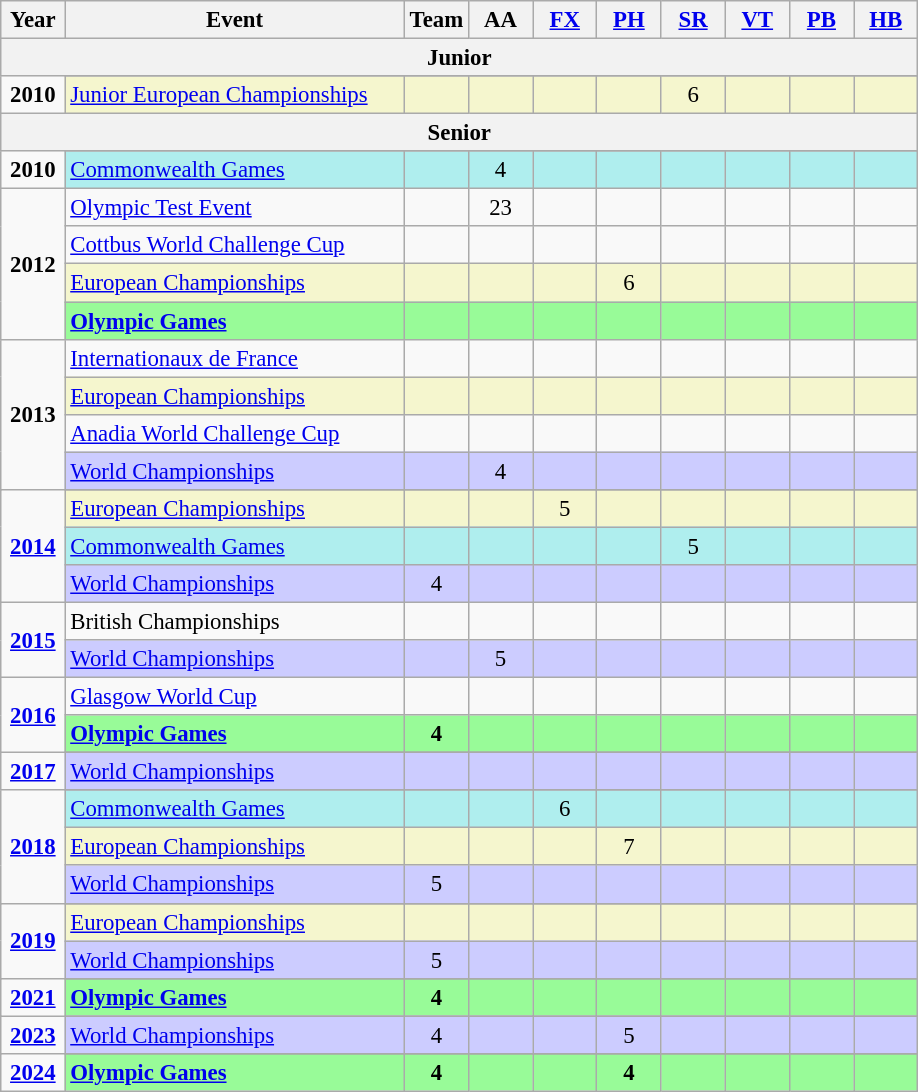<table class="wikitable sortable" style="text-align:center; font-size:95%;">
<tr>
<th width=7% class=unsortable>Year</th>
<th width=37% class=unsortable>Event</th>
<th width=7% class=unsortable>Team</th>
<th width=7% class=unsortable>AA</th>
<th width=7% class=unsortable><a href='#'>FX</a></th>
<th width=7% class=unsortable><a href='#'>PH</a></th>
<th width=7% class=unsortable><a href='#'>SR</a></th>
<th width=7% class=unsortable><a href='#'>VT</a></th>
<th width=7% class=unsortable><a href='#'>PB</a></th>
<th width=7% class=unsortable><a href='#'>HB</a></th>
</tr>
<tr>
<th colspan="10"><strong>Junior</strong></th>
</tr>
<tr>
<td rowspan="2"><strong>2010</strong></td>
</tr>
<tr bgcolor="#f5f6ce">
<td align=left><a href='#'>Junior European Championships</a></td>
<td></td>
<td></td>
<td></td>
<td></td>
<td>6</td>
<td></td>
<td></td>
<td></td>
</tr>
<tr>
<th colspan="10"><strong>Senior</strong></th>
</tr>
<tr>
<td rowspan="2"><strong>2010</strong></td>
</tr>
<tr bgcolor="#afeeee">
<td align=left><a href='#'>Commonwealth Games</a></td>
<td></td>
<td>4</td>
<td></td>
<td></td>
<td></td>
<td></td>
<td></td>
<td></td>
</tr>
<tr>
<td rowspan="4"><strong>2012</strong></td>
<td align=left><a href='#'>Olympic Test Event</a></td>
<td></td>
<td>23</td>
<td></td>
<td></td>
<td></td>
<td></td>
<td></td>
<td></td>
</tr>
<tr>
<td align=left><a href='#'>Cottbus World Challenge Cup</a></td>
<td></td>
<td></td>
<td></td>
<td></td>
<td></td>
<td></td>
<td></td>
<td></td>
</tr>
<tr bgcolor="#f5f6ce">
<td align=left><a href='#'>European Championships</a></td>
<td></td>
<td></td>
<td></td>
<td>6</td>
<td></td>
<td></td>
<td></td>
<td></td>
</tr>
<tr bgcolor=98FB98>
<td align=left><strong><a href='#'>Olympic Games</a></strong></td>
<td></td>
<td></td>
<td></td>
<td></td>
<td></td>
<td></td>
<td></td>
<td></td>
</tr>
<tr>
<td rowspan="4"><strong>2013</strong></td>
<td align=left><a href='#'>Internationaux de France</a></td>
<td></td>
<td></td>
<td></td>
<td></td>
<td></td>
<td></td>
<td></td>
<td></td>
</tr>
<tr bgcolor="#f5f6ce">
<td align=left><a href='#'>European Championships</a></td>
<td></td>
<td></td>
<td></td>
<td></td>
<td></td>
<td></td>
<td></td>
<td></td>
</tr>
<tr>
<td align=left><a href='#'>Anadia World Challenge Cup</a></td>
<td></td>
<td></td>
<td></td>
<td></td>
<td></td>
<td></td>
<td></td>
<td></td>
</tr>
<tr bgcolor=#CCCCFF>
<td align=left><a href='#'>World Championships</a></td>
<td></td>
<td>4</td>
<td></td>
<td></td>
<td></td>
<td></td>
<td></td>
<td></td>
</tr>
<tr>
<td rowspan="4"><strong><a href='#'>2014</a></strong></td>
</tr>
<tr bgcolor="#f5f6ce">
<td align=left><a href='#'>European Championships</a></td>
<td></td>
<td></td>
<td>5</td>
<td></td>
<td></td>
<td></td>
<td></td>
<td></td>
</tr>
<tr bgcolor="#afeeee">
<td align=left><a href='#'>Commonwealth Games</a></td>
<td></td>
<td></td>
<td></td>
<td></td>
<td>5</td>
<td></td>
<td></td>
<td></td>
</tr>
<tr bgcolor=#CCCCFF>
<td align=left><a href='#'>World Championships</a></td>
<td>4</td>
<td></td>
<td></td>
<td></td>
<td></td>
<td></td>
<td></td>
<td></td>
</tr>
<tr>
<td rowspan="2"><strong><a href='#'>2015</a></strong></td>
<td align=left>British Championships</td>
<td></td>
<td></td>
<td></td>
<td></td>
<td></td>
<td></td>
<td></td>
<td></td>
</tr>
<tr bgcolor=#CCCCFF>
<td align=left><a href='#'>World Championships</a></td>
<td></td>
<td>5</td>
<td></td>
<td></td>
<td></td>
<td></td>
<td></td>
<td></td>
</tr>
<tr>
<td rowspan="2"><strong><a href='#'>2016</a></strong></td>
<td align=left><a href='#'>Glasgow World Cup</a></td>
<td></td>
<td></td>
<td></td>
<td></td>
<td></td>
<td></td>
<td></td>
</tr>
<tr bgcolor=98FB98>
<td align=left><strong><a href='#'>Olympic Games</a></strong></td>
<td><strong>4</strong></td>
<td></td>
<td></td>
<td></td>
<td></td>
<td></td>
<td></td>
<td></td>
</tr>
<tr>
<td rowspan="2"><strong><a href='#'>2017</a></strong></td>
</tr>
<tr bgcolor=#CCCCFF>
<td align=left><a href='#'>World Championships</a></td>
<td></td>
<td></td>
<td></td>
<td></td>
<td></td>
<td></td>
<td></td>
<td></td>
</tr>
<tr>
<td rowspan="4"><strong><a href='#'>2018</a></strong></td>
</tr>
<tr bgcolor="#afeeee">
<td align=left><a href='#'>Commonwealth Games</a></td>
<td></td>
<td></td>
<td>6</td>
<td></td>
<td></td>
<td></td>
<td></td>
<td></td>
</tr>
<tr bgcolor="#f5f6ce">
<td align=left><a href='#'>European Championships</a></td>
<td></td>
<td></td>
<td></td>
<td>7</td>
<td></td>
<td></td>
<td></td>
<td></td>
</tr>
<tr bgcolor=#CCCCFF>
<td align=left><a href='#'>World Championships</a></td>
<td>5</td>
<td></td>
<td></td>
<td></td>
<td></td>
<td></td>
<td></td>
<td></td>
</tr>
<tr>
<td rowspan="3"><strong><a href='#'>2019</a></strong></td>
</tr>
<tr bgcolor="#f5f6ce">
<td align=left><a href='#'>European Championships</a></td>
<td></td>
<td></td>
<td></td>
<td></td>
<td></td>
<td></td>
<td></td>
<td></td>
</tr>
<tr bgcolor=#CCCCFF>
<td align=left><a href='#'>World Championships</a></td>
<td>5</td>
<td></td>
<td></td>
<td></td>
<td></td>
<td></td>
<td></td>
<td></td>
</tr>
<tr>
<td rowspan="2"><strong><a href='#'>2021</a></strong></td>
</tr>
<tr bgcolor="#98FB98">
<td align="left"><strong><a href='#'>Olympic Games</a></strong></td>
<td><strong>4</strong></td>
<td></td>
<td></td>
<td></td>
<td></td>
<td></td>
<td></td>
<td></td>
</tr>
<tr>
<td rowspan="2"><strong><a href='#'>2023</a></strong></td>
</tr>
<tr bgcolor=#CCCCFF>
<td align=left><a href='#'>World Championships</a></td>
<td>4</td>
<td></td>
<td></td>
<td>5</td>
<td></td>
<td></td>
<td></td>
<td></td>
</tr>
<tr>
<td rowspan="2"><strong><a href='#'>2024</a></strong></td>
</tr>
<tr bgcolor=98FB98>
<td align=left><strong><a href='#'>Olympic Games</a></strong></td>
<td><strong>4</strong></td>
<td></td>
<td></td>
<td><strong>4</strong></td>
<td></td>
<td></td>
<td></td>
<td></td>
</tr>
</table>
